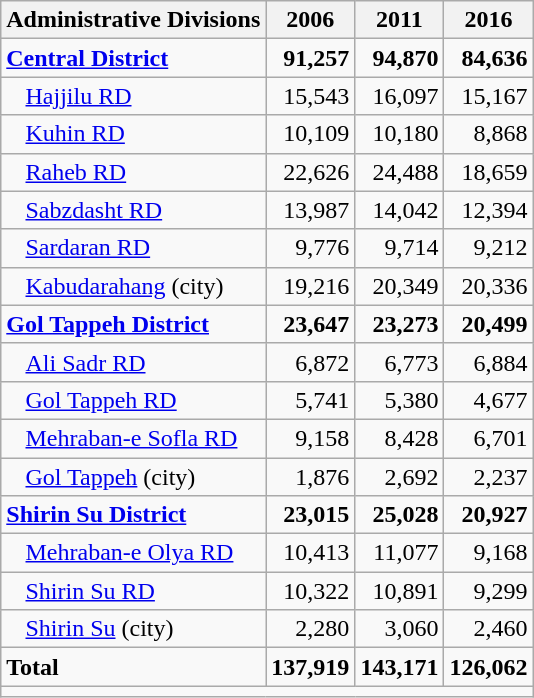<table class="wikitable">
<tr>
<th>Administrative Divisions</th>
<th>2006</th>
<th>2011</th>
<th>2016</th>
</tr>
<tr>
<td><strong><a href='#'>Central District</a></strong></td>
<td style="text-align: right;"><strong>91,257</strong></td>
<td style="text-align: right;"><strong>94,870</strong></td>
<td style="text-align: right;"><strong>84,636</strong></td>
</tr>
<tr>
<td style="padding-left: 1em;"><a href='#'>Hajjilu RD</a></td>
<td style="text-align: right;">15,543</td>
<td style="text-align: right;">16,097</td>
<td style="text-align: right;">15,167</td>
</tr>
<tr>
<td style="padding-left: 1em;"><a href='#'>Kuhin RD</a></td>
<td style="text-align: right;">10,109</td>
<td style="text-align: right;">10,180</td>
<td style="text-align: right;">8,868</td>
</tr>
<tr>
<td style="padding-left: 1em;"><a href='#'>Raheb RD</a></td>
<td style="text-align: right;">22,626</td>
<td style="text-align: right;">24,488</td>
<td style="text-align: right;">18,659</td>
</tr>
<tr>
<td style="padding-left: 1em;"><a href='#'>Sabzdasht RD</a></td>
<td style="text-align: right;">13,987</td>
<td style="text-align: right;">14,042</td>
<td style="text-align: right;">12,394</td>
</tr>
<tr>
<td style="padding-left: 1em;"><a href='#'>Sardaran RD</a></td>
<td style="text-align: right;">9,776</td>
<td style="text-align: right;">9,714</td>
<td style="text-align: right;">9,212</td>
</tr>
<tr>
<td style="padding-left: 1em;"><a href='#'>Kabudarahang</a> (city)</td>
<td style="text-align: right;">19,216</td>
<td style="text-align: right;">20,349</td>
<td style="text-align: right;">20,336</td>
</tr>
<tr>
<td><strong><a href='#'>Gol Tappeh District</a></strong></td>
<td style="text-align: right;"><strong>23,647</strong></td>
<td style="text-align: right;"><strong>23,273</strong></td>
<td style="text-align: right;"><strong>20,499</strong></td>
</tr>
<tr>
<td style="padding-left: 1em;"><a href='#'>Ali Sadr RD</a></td>
<td style="text-align: right;">6,872</td>
<td style="text-align: right;">6,773</td>
<td style="text-align: right;">6,884</td>
</tr>
<tr>
<td style="padding-left: 1em;"><a href='#'>Gol Tappeh RD</a></td>
<td style="text-align: right;">5,741</td>
<td style="text-align: right;">5,380</td>
<td style="text-align: right;">4,677</td>
</tr>
<tr>
<td style="padding-left: 1em;"><a href='#'>Mehraban-e Sofla RD</a></td>
<td style="text-align: right;">9,158</td>
<td style="text-align: right;">8,428</td>
<td style="text-align: right;">6,701</td>
</tr>
<tr>
<td style="padding-left: 1em;"><a href='#'>Gol Tappeh</a> (city)</td>
<td style="text-align: right;">1,876</td>
<td style="text-align: right;">2,692</td>
<td style="text-align: right;">2,237</td>
</tr>
<tr>
<td><strong><a href='#'>Shirin Su District</a></strong></td>
<td style="text-align: right;"><strong>23,015</strong></td>
<td style="text-align: right;"><strong>25,028</strong></td>
<td style="text-align: right;"><strong>20,927</strong></td>
</tr>
<tr>
<td style="padding-left: 1em;"><a href='#'>Mehraban-e Olya RD</a></td>
<td style="text-align: right;">10,413</td>
<td style="text-align: right;">11,077</td>
<td style="text-align: right;">9,168</td>
</tr>
<tr>
<td style="padding-left: 1em;"><a href='#'>Shirin Su RD</a></td>
<td style="text-align: right;">10,322</td>
<td style="text-align: right;">10,891</td>
<td style="text-align: right;">9,299</td>
</tr>
<tr>
<td style="padding-left: 1em;"><a href='#'>Shirin Su</a> (city)</td>
<td style="text-align: right;">2,280</td>
<td style="text-align: right;">3,060</td>
<td style="text-align: right;">2,460</td>
</tr>
<tr>
<td><strong>Total</strong></td>
<td style="text-align: right;"><strong>137,919</strong></td>
<td style="text-align: right;"><strong>143,171</strong></td>
<td style="text-align: right;"><strong>126,062</strong></td>
</tr>
<tr>
<td colspan=4></td>
</tr>
</table>
